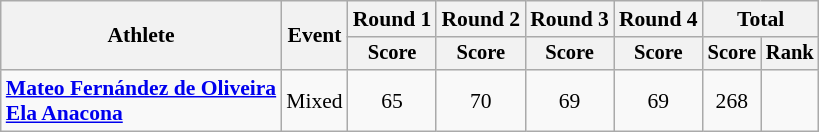<table class="wikitable" style="font-size:90%">
<tr>
<th rowspan="2">Athlete</th>
<th rowspan="2">Event</th>
<th>Round 1</th>
<th>Round 2</th>
<th>Round 3</th>
<th>Round 4</th>
<th colspan="2">Total</th>
</tr>
<tr style="font-size:95%">
<th>Score</th>
<th>Score</th>
<th>Score</th>
<th>Score</th>
<th>Score</th>
<th>Rank</th>
</tr>
<tr align=center>
<td align=left><strong><a href='#'>Mateo Fernández de Oliveira</a><br><a href='#'>Ela Anacona</a></strong></td>
<td align=left>Mixed</td>
<td>65</td>
<td>70</td>
<td>69</td>
<td>69</td>
<td>268</td>
<td></td>
</tr>
</table>
